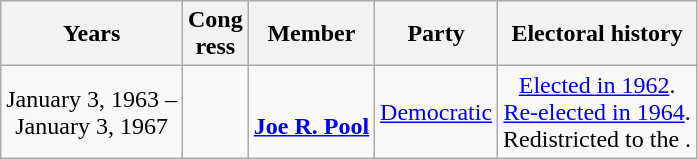<table class=wikitable style="text-align:center">
<tr>
<th>Years</th>
<th>Cong<br>ress</th>
<th>Member</th>
<th>Party</th>
<th>Electoral history</th>
</tr>
<tr style="height:3em">
<td nowrap>January 3, 1963 –<br>January 3, 1967</td>
<td></td>
<td align=left><br><strong><a href='#'>Joe R. Pool</a></strong><br></td>
<td><a href='#'>Democratic</a></td>
<td><a href='#'>Elected in 1962</a>.<br><a href='#'>Re-elected in 1964</a>.<br>Redistricted to the .</td>
</tr>
</table>
